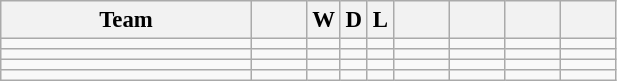<table class="wikitable" style="text-align:center; font-size:95%;">
<tr>
<th width=160>Team</th>
<th width=30></th>
<th>W</th>
<th>D</th>
<th>L</th>
<th width=30></th>
<th width=30></th>
<th width=30></th>
<th width=30></th>
</tr>
<tr>
<td align=left></td>
<td></td>
<td></td>
<td></td>
<td></td>
<td></td>
<td></td>
<td></td>
<td></td>
</tr>
<tr>
<td align=left></td>
<td></td>
<td></td>
<td></td>
<td></td>
<td></td>
<td></td>
<td></td>
<td></td>
</tr>
<tr>
<td align=left></td>
<td></td>
<td></td>
<td></td>
<td></td>
<td></td>
<td></td>
<td></td>
<td></td>
</tr>
<tr>
<td align=left></td>
<td></td>
<td></td>
<td></td>
<td></td>
<td></td>
<td></td>
<td></td>
<td></td>
</tr>
</table>
